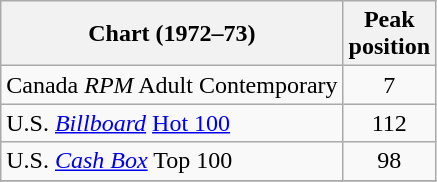<table class="wikitable">
<tr>
<th>Chart (1972–73)</th>
<th>Peak<br>position</th>
</tr>
<tr>
<td>Canada <em>RPM</em> Adult Contemporary</td>
<td style="text-align:center;">7</td>
</tr>
<tr>
<td>U.S. <em><a href='#'>Billboard</a></em> <a href='#'>Hot 100</a></td>
<td style="text-align:center;">112</td>
</tr>
<tr>
<td>U.S. <a href='#'><em>Cash Box</em></a> Top 100</td>
<td align="center">98</td>
</tr>
<tr>
</tr>
</table>
